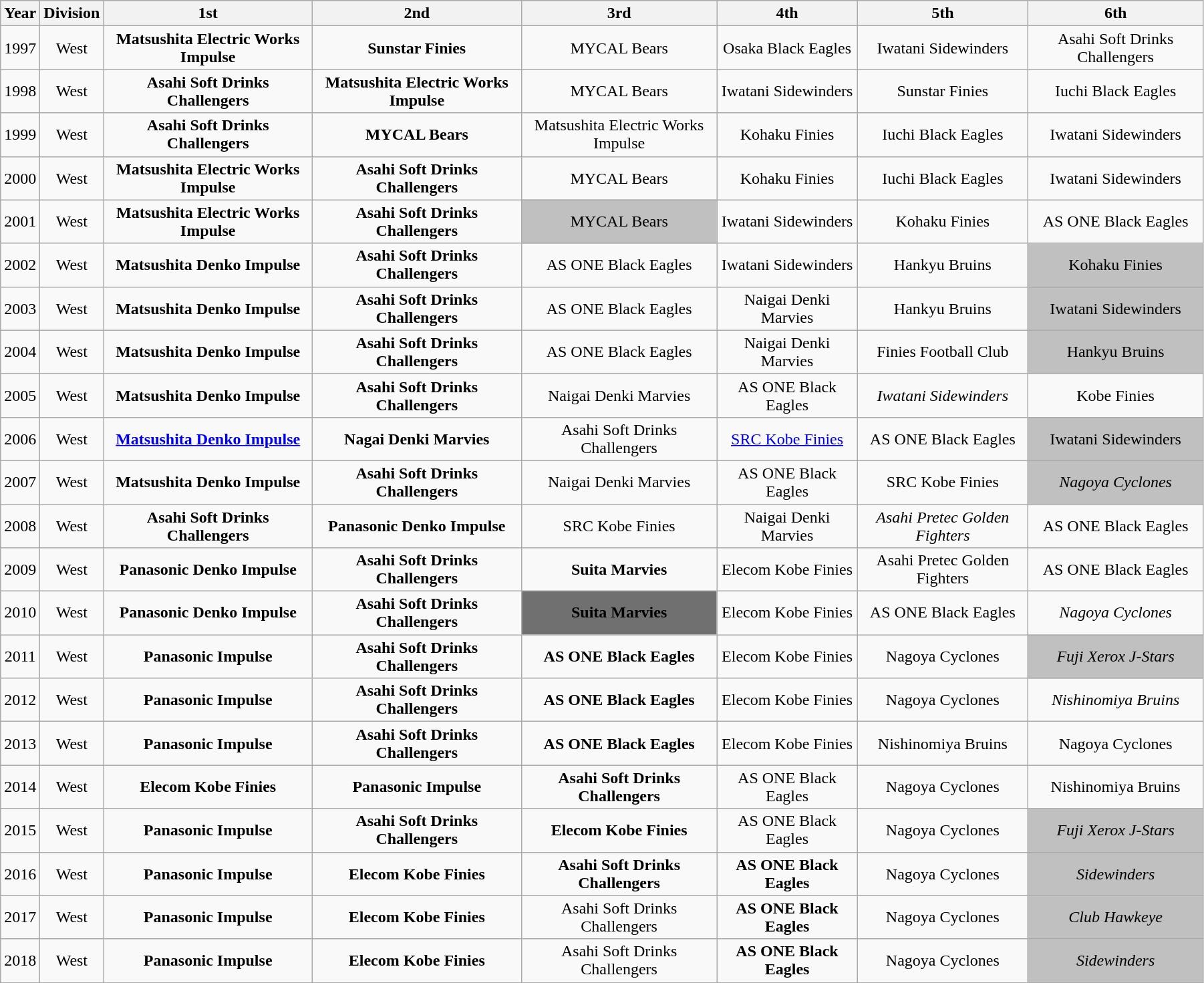<table class="wikitable" style="text-align:center;width:95%">
<tr>
<th>Year</th>
<th>Division</th>
<th>1st</th>
<th>2nd</th>
<th>3rd</th>
<th>4th</th>
<th>5th</th>
<th>6th</th>
</tr>
<tr>
<td>1997</td>
<td>West</td>
<td><strong>Matsushita Electric Works Impulse</strong></td>
<td><strong>Sunstar Finies</strong></td>
<td>MYCAL Bears</td>
<td>Osaka Black Eagles</td>
<td>Iwatani Sidewinders</td>
<td>Asahi Soft Drinks Challengers</td>
</tr>
<tr>
<td>1998</td>
<td>West</td>
<td><strong>Asahi Soft Drinks Challengers</strong></td>
<td><strong>Matsushita Electric Works Impulse</strong></td>
<td>MYCAL Bears</td>
<td>Iwatani Sidewinders</td>
<td>Sunstar Finies</td>
<td>Iuchi Black Eagles</td>
</tr>
<tr>
<td>1999</td>
<td>West</td>
<td><strong>Asahi Soft Drinks Challengers</strong></td>
<td><strong>MYCAL Bears</strong></td>
<td>Matsushita Electric Works Impulse</td>
<td>Kohaku Finies</td>
<td>Iuchi Black Eagles</td>
<td>Iwatani Sidewinders</td>
</tr>
<tr>
<td>2000</td>
<td>West</td>
<td><strong>Matsushita Electric Works Impulse</strong></td>
<td><strong>Asahi Soft Drinks Challengers</strong></td>
<td>MYCAL Bears</td>
<td>Kohaku Finies</td>
<td>Iuchi Black Eagles</td>
<td>Iwatani Sidewinders</td>
</tr>
<tr>
<td>2001</td>
<td>West</td>
<td><strong>Matsushita Electric Works Impulse</strong></td>
<td><strong>Asahi Soft Drinks Challengers</strong></td>
<td style="background-color:#C0C0C0">MYCAL Bears</td>
<td>Iwatani Sidewinders</td>
<td>Kohaku Finies</td>
<td>AS ONE Black Eagles</td>
</tr>
<tr>
<td>2002</td>
<td>West</td>
<td><strong>Matsushita Denko Impulse</strong></td>
<td><strong>Asahi Soft Drinks Challengers</strong></td>
<td>AS ONE Black Eagles</td>
<td>Iwatani Sidewinders</td>
<td>Hankyu Bruins</td>
<td style="background-color:#C0C0C0">Kohaku Finies</td>
</tr>
<tr>
<td>2003</td>
<td>West</td>
<td><strong>Matsushita Denko Impulse</strong></td>
<td><strong>Asahi Soft Drinks Challengers</strong></td>
<td>AS ONE Black Eagles</td>
<td>Naigai Denki Marvies</td>
<td>Hankyu Bruins</td>
<td style="background-color:#C0C0C0">Iwatani Sidewinders</td>
</tr>
<tr>
<td>2004</td>
<td>West</td>
<td><strong>Matsushita Denko Impulse</strong></td>
<td><strong>Asahi Soft Drinks Challengers</strong></td>
<td>AS ONE Black Eagles</td>
<td>Naigai Denki Marvies</td>
<td>Finies Football Club</td>
<td style="background-color:#C0C0C0">Hankyu Bruins</td>
</tr>
<tr>
<td>2005</td>
<td>West</td>
<td><strong>Matsushita Denko Impulse</strong></td>
<td><strong>Asahi Soft Drinks Challengers</strong></td>
<td>Naigai Denki Marvies</td>
<td>AS ONE Black Eagles</td>
<td><em>Iwatani Sidewinders</em></td>
<td>Kobe Finies</td>
</tr>
<tr>
<td>2006</td>
<td>West</td>
<td><strong><a href='#'>Matsushita Denko Impulse</a></strong></td>
<td><strong>Nagai Denki Marvies</strong></td>
<td>Asahi Soft Drinks Challengers</td>
<td><a href='#'>SRC Kobe Finies</a></td>
<td>AS ONE Black Eagles</td>
<td style="background-color:#C0C0C0">Iwatani Sidewinders</td>
</tr>
<tr>
<td>2007</td>
<td>West</td>
<td><strong>Matsushita Denko Impulse</strong></td>
<td><strong>Asahi Soft Drinks Challengers</strong></td>
<td>Naigai Denki Marvies</td>
<td>AS ONE Black Eagles</td>
<td>SRC Kobe Finies</td>
<td style="background-color:#C0C0C0"><em>Nagoya Cyclones</em></td>
</tr>
<tr>
<td>2008</td>
<td>West</td>
<td><strong>Asahi Soft Drinks Challengers</strong></td>
<td><strong>Panasonic Denko Impulse</strong></td>
<td>SRC Kobe Finies</td>
<td>Naigai Denki Marvies</td>
<td><em>Asahi Pretec Golden Fighters</em></td>
<td>AS ONE Black Eagles</td>
</tr>
<tr>
<td>2009</td>
<td>West</td>
<td><strong>Panasonic Denko Impulse</strong></td>
<td><strong>Asahi Soft Drinks Challengers</strong></td>
<td><strong>Suita Marvies</strong></td>
<td>Elecom Kobe Finies</td>
<td>Asahi Pretec Golden Fighters</td>
<td>AS ONE Black Eagles</td>
</tr>
<tr>
<td>2010</td>
<td>West</td>
<td><strong>Panasonic Denko Impulse</strong></td>
<td><strong>Asahi Soft Drinks Challengers</strong></td>
<td style="background-color:#707070"><strong>Suita Marvies</strong></td>
<td>Elecom Kobe Finies</td>
<td>AS ONE Black Eagles</td>
<td><em>Nagoya Cyclones</em></td>
</tr>
<tr>
<td>2011</td>
<td>West</td>
<td><strong>Panasonic Impulse</strong></td>
<td><strong>Asahi Soft Drinks Challengers</strong></td>
<td><strong>AS ONE Black Eagles</strong></td>
<td>Elecom Kobe Finies</td>
<td>Nagoya Cyclones</td>
<td style="background-color:#C0C0C0"><em>Fuji Xerox J-Stars</em></td>
</tr>
<tr>
<td>2012</td>
<td>West</td>
<td><strong>Panasonic Impulse</strong></td>
<td><strong>Asahi Soft Drinks Challengers</strong></td>
<td><strong>AS ONE Black Eagles</strong></td>
<td>Elecom Kobe Finies</td>
<td>Nagoya Cyclones</td>
<td><em>Nishinomiya Bruins</em></td>
</tr>
<tr>
<td>2013</td>
<td>West</td>
<td><strong>Panasonic Impulse</strong></td>
<td><strong>Asahi Soft Drinks Challengers</strong></td>
<td><strong>AS ONE Black Eagles</strong></td>
<td>Elecom Kobe Finies</td>
<td>Nishinomiya Bruins</td>
<td>Nagoya Cyclones</td>
</tr>
<tr>
<td>2014</td>
<td>West</td>
<td><strong>Elecom Kobe Finies</strong></td>
<td><strong>Panasonic Impulse</strong></td>
<td><strong>Asahi Soft Drinks Challengers</strong></td>
<td>AS ONE Black Eagles</td>
<td>Nagoya Cyclones</td>
<td>Nishinomiya Bruins</td>
</tr>
<tr>
<td>2015</td>
<td>West</td>
<td><strong>Panasonic Impulse</strong></td>
<td><strong>Asahi Soft Drinks Challengers</strong></td>
<td><strong>Elecom Kobe Finies</strong></td>
<td>AS ONE Black Eagles</td>
<td>Nagoya Cyclones</td>
<td style="background-color:#C0C0C0"><em>Fuji Xerox J-Stars</em></td>
</tr>
<tr>
<td>2016</td>
<td>West</td>
<td><strong>Panasonic Impulse</strong></td>
<td><strong>Elecom Kobe Finies</strong></td>
<td><strong>Asahi Soft Drinks Challengers</strong></td>
<td><strong>AS ONE Black Eagles</strong></td>
<td>Nagoya Cyclones</td>
<td style="background-color:#C0C0C0"><em>Sidewinders</em></td>
</tr>
<tr>
<td>2017</td>
<td>West</td>
<td><strong>Panasonic Impulse</strong></td>
<td><strong>Elecom Kobe Finies</strong></td>
<td>Asahi Soft Drinks Challengers</td>
<td><strong>AS ONE Black Eagles</strong></td>
<td>Nagoya Cyclones</td>
<td style="background-color:#C0C0C0"><em>Club Hawkeye</em></td>
</tr>
<tr>
<td>2018</td>
<td>West</td>
<td><strong>Panasonic Impulse</strong></td>
<td><strong>Elecom Kobe Finies</strong></td>
<td>Asahi Soft Drinks Challengers</td>
<td><strong>AS ONE Black Eagles</strong></td>
<td>Nagoya Cyclones</td>
<td style="background-color:#C0C0C0"><em>Sidewinders</em></td>
</tr>
</table>
